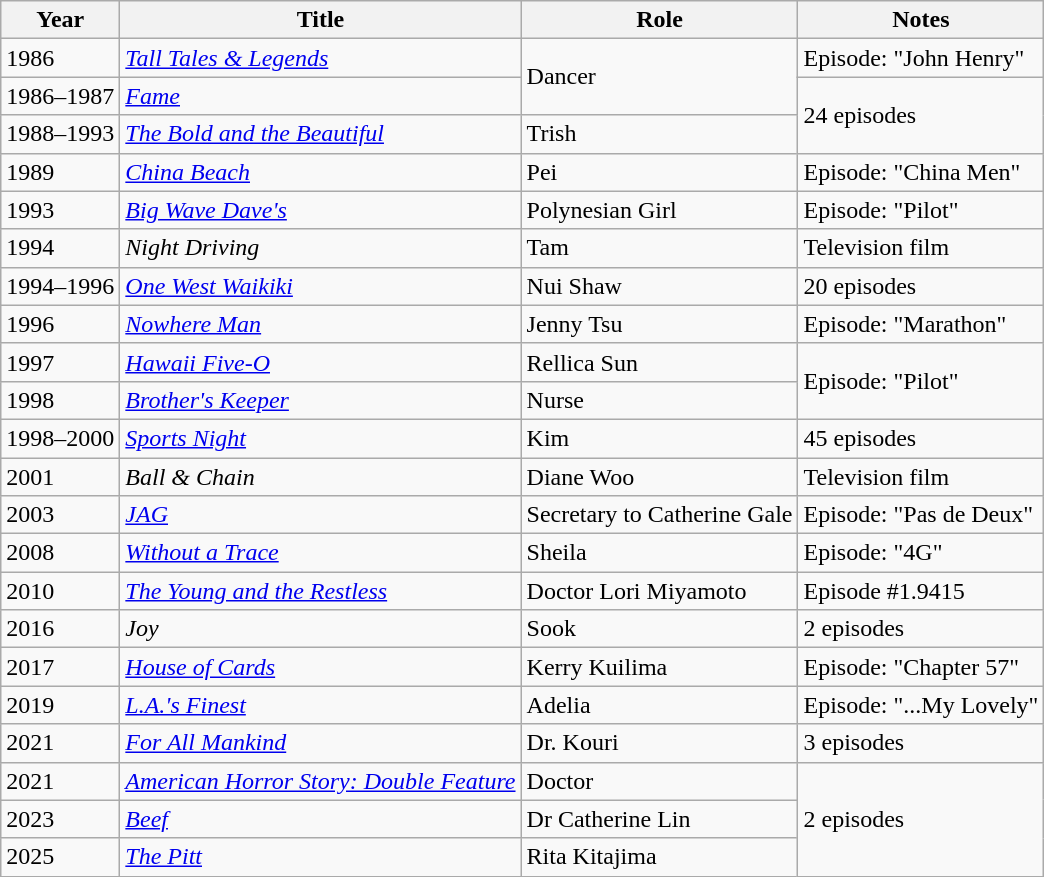<table class="wikitable sortable">
<tr>
<th>Year</th>
<th>Title</th>
<th>Role</th>
<th>Notes</th>
</tr>
<tr>
<td>1986</td>
<td><em><a href='#'>Tall Tales & Legends</a></em></td>
<td rowspan="2">Dancer</td>
<td>Episode: "John Henry"</td>
</tr>
<tr>
<td>1986–1987</td>
<td><a href='#'><em>Fame</em></a></td>
<td rowspan="2">24 episodes</td>
</tr>
<tr>
<td>1988–1993</td>
<td><em><a href='#'>The Bold and the Beautiful</a></em></td>
<td>Trish</td>
</tr>
<tr>
<td>1989</td>
<td><em><a href='#'>China Beach</a></em></td>
<td>Pei</td>
<td>Episode: "China Men"</td>
</tr>
<tr>
<td>1993</td>
<td><em><a href='#'>Big Wave Dave's</a></em></td>
<td>Polynesian Girl</td>
<td>Episode: "Pilot"</td>
</tr>
<tr>
<td>1994</td>
<td><em>Night Driving</em></td>
<td>Tam</td>
<td>Television film</td>
</tr>
<tr>
<td>1994–1996</td>
<td><em><a href='#'>One West Waikiki</a></em></td>
<td>Nui Shaw</td>
<td>20 episodes</td>
</tr>
<tr>
<td>1996</td>
<td><a href='#'><em>Nowhere Man</em></a></td>
<td>Jenny Tsu</td>
<td>Episode: "Marathon"</td>
</tr>
<tr>
<td>1997</td>
<td><a href='#'><em>Hawaii Five-O</em></a></td>
<td>Rellica Sun</td>
<td rowspan="2">Episode: "Pilot"</td>
</tr>
<tr>
<td>1998</td>
<td><a href='#'><em>Brother's Keeper</em></a></td>
<td>Nurse</td>
</tr>
<tr>
<td>1998–2000</td>
<td><em><a href='#'>Sports Night</a></em></td>
<td>Kim</td>
<td>45 episodes</td>
</tr>
<tr>
<td>2001</td>
<td><em>Ball & Chain</em></td>
<td>Diane Woo</td>
<td>Television film</td>
</tr>
<tr>
<td>2003</td>
<td><a href='#'><em>JAG</em></a></td>
<td>Secretary to Catherine Gale</td>
<td>Episode: "Pas de Deux"</td>
</tr>
<tr>
<td>2008</td>
<td><em><a href='#'>Without a Trace</a></em></td>
<td>Sheila</td>
<td>Episode: "4G"</td>
</tr>
<tr>
<td>2010</td>
<td><em><a href='#'>The Young and the Restless</a></em></td>
<td>Doctor Lori Miyamoto</td>
<td>Episode #1.9415</td>
</tr>
<tr>
<td>2016</td>
<td><em>Joy</em></td>
<td>Sook</td>
<td>2 episodes</td>
</tr>
<tr>
<td>2017</td>
<td><a href='#'><em>House of Cards</em></a></td>
<td>Kerry Kuilima</td>
<td>Episode: "Chapter 57"</td>
</tr>
<tr>
<td>2019</td>
<td><em><a href='#'>L.A.'s Finest</a></em></td>
<td>Adelia</td>
<td>Episode: "...My Lovely"</td>
</tr>
<tr>
<td>2021</td>
<td><a href='#'><em>For All Mankind</em></a></td>
<td>Dr. Kouri</td>
<td>3 episodes</td>
</tr>
<tr>
<td>2021</td>
<td><em><a href='#'>American Horror Story: Double Feature</a></em></td>
<td>Doctor</td>
<td rowspan=3>2 episodes</td>
</tr>
<tr>
<td>2023</td>
<td><em><a href='#'>Beef</a></em></td>
<td>Dr Catherine Lin</td>
</tr>
<tr>
<td>2025</td>
<td><em><a href='#'>The Pitt</a></em></td>
<td>Rita Kitajima</td>
</tr>
</table>
